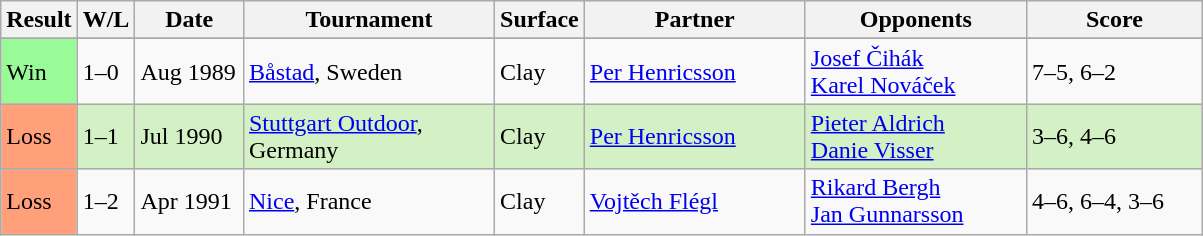<table class="sortable wikitable">
<tr>
<th style="width:40px">Result</th>
<th style="width:30px" class="unsortable">W/L</th>
<th style="width:65px">Date</th>
<th style="width:160px">Tournament</th>
<th style="width:50px">Surface</th>
<th style="width:140px">Partner</th>
<th style="width:140px">Opponents</th>
<th style="width:110px" class="unsortable">Score</th>
</tr>
<tr>
</tr>
<tr>
<td style="background:#98fb98;">Win</td>
<td>1–0</td>
<td>Aug 1989</td>
<td><a href='#'>Båstad</a>, Sweden</td>
<td>Clay</td>
<td> <a href='#'>Per Henricsson</a></td>
<td> <a href='#'>Josef Čihák</a> <br>  <a href='#'>Karel Nováček</a></td>
<td>7–5, 6–2</td>
</tr>
<tr style="background:#d4f1c5;">
<td style="background:#ffa07a;">Loss</td>
<td>1–1</td>
<td>Jul 1990</td>
<td><a href='#'>Stuttgart Outdoor</a>, Germany</td>
<td>Clay</td>
<td> <a href='#'>Per Henricsson</a></td>
<td> <a href='#'>Pieter Aldrich</a> <br>  <a href='#'>Danie Visser</a></td>
<td>3–6, 4–6</td>
</tr>
<tr>
<td style="background:#ffa07a;">Loss</td>
<td>1–2</td>
<td>Apr 1991</td>
<td><a href='#'>Nice</a>, France</td>
<td>Clay</td>
<td> <a href='#'>Vojtěch Flégl</a></td>
<td> <a href='#'>Rikard Bergh</a> <br>  <a href='#'>Jan Gunnarsson</a></td>
<td>4–6, 6–4, 3–6</td>
</tr>
</table>
